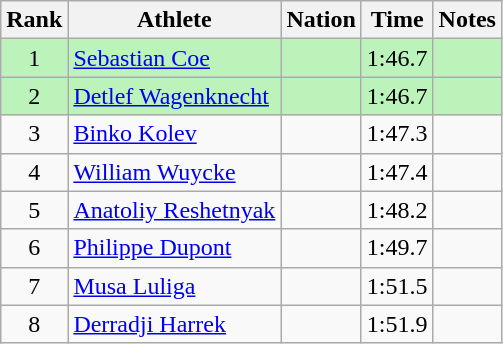<table class="wikitable sortable" style="text-align:center">
<tr>
<th>Rank</th>
<th>Athlete</th>
<th>Nation</th>
<th>Time</th>
<th>Notes</th>
</tr>
<tr bgcolor=bbf3bb>
<td>1</td>
<td align=left><a href='#'>Sebastian Coe</a></td>
<td align=left></td>
<td>1:46.7</td>
<td></td>
</tr>
<tr bgcolor=bbf3bb>
<td>2</td>
<td align=left><a href='#'>Detlef Wagenknecht</a></td>
<td align=left></td>
<td>1:46.7</td>
<td></td>
</tr>
<tr>
<td>3</td>
<td align=left><a href='#'>Binko Kolev</a></td>
<td align=left></td>
<td>1:47.3</td>
<td></td>
</tr>
<tr>
<td>4</td>
<td align=left><a href='#'>William Wuycke</a></td>
<td align=left></td>
<td>1:47.4</td>
<td></td>
</tr>
<tr>
<td>5</td>
<td align=left><a href='#'>Anatoliy Reshetnyak</a></td>
<td align=left></td>
<td>1:48.2</td>
<td></td>
</tr>
<tr>
<td>6</td>
<td align=left><a href='#'>Philippe Dupont</a></td>
<td align=left></td>
<td>1:49.7</td>
<td></td>
</tr>
<tr>
<td>7</td>
<td align=left><a href='#'>Musa Luliga</a></td>
<td align=left></td>
<td>1:51.5</td>
<td></td>
</tr>
<tr>
<td>8</td>
<td align=left><a href='#'>Derradji Harrek</a></td>
<td align=left></td>
<td>1:51.9</td>
<td></td>
</tr>
</table>
